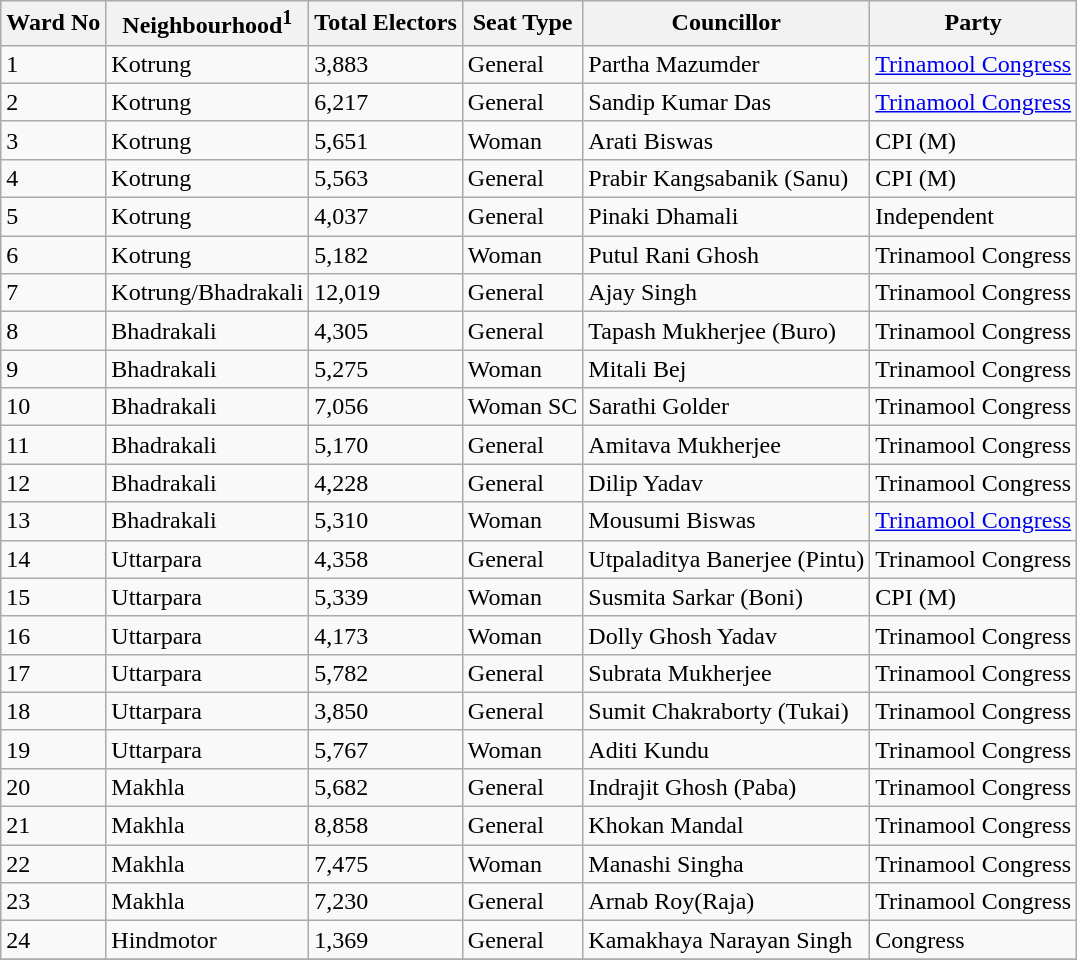<table class="wikitable sortable">
<tr>
<th>Ward No</th>
<th>Neighbourhood<sup>1</sup></th>
<th>Total Electors</th>
<th>Seat Type</th>
<th>Councillor</th>
<th>Party</th>
</tr>
<tr>
<td>1</td>
<td>Kotrung</td>
<td>3,883</td>
<td>General</td>
<td>Partha Mazumder</td>
<td><a href='#'>Trinamool Congress</a></td>
</tr>
<tr>
<td>2</td>
<td>Kotrung</td>
<td>6,217</td>
<td>General</td>
<td>Sandip Kumar Das</td>
<td><a href='#'>Trinamool Congress</a></td>
</tr>
<tr>
<td>3</td>
<td>Kotrung</td>
<td>5,651</td>
<td>Woman</td>
<td>Arati Biswas</td>
<td>CPI (M)</td>
</tr>
<tr>
<td>4</td>
<td>Kotrung</td>
<td>5,563</td>
<td>General</td>
<td>Prabir Kangsabanik (Sanu)</td>
<td>CPI (M)</td>
</tr>
<tr>
<td>5</td>
<td>Kotrung</td>
<td>4,037</td>
<td>General</td>
<td>Pinaki Dhamali</td>
<td>Independent</td>
</tr>
<tr>
<td>6</td>
<td>Kotrung</td>
<td>5,182</td>
<td>Woman</td>
<td>Putul Rani Ghosh</td>
<td>Trinamool Congress</td>
</tr>
<tr>
<td>7</td>
<td>Kotrung/Bhadrakali</td>
<td>12,019</td>
<td>General</td>
<td>Ajay Singh</td>
<td>Trinamool Congress</td>
</tr>
<tr>
<td>8</td>
<td>Bhadrakali</td>
<td>4,305</td>
<td>General</td>
<td>Tapash Mukherjee (Buro)</td>
<td>Trinamool Congress</td>
</tr>
<tr>
<td>9</td>
<td>Bhadrakali</td>
<td>5,275</td>
<td>Woman</td>
<td>Mitali Bej</td>
<td>Trinamool Congress</td>
</tr>
<tr>
<td>10</td>
<td>Bhadrakali</td>
<td>7,056</td>
<td>Woman SC</td>
<td>Sarathi Golder</td>
<td>Trinamool Congress</td>
</tr>
<tr>
<td>11</td>
<td>Bhadrakali</td>
<td>5,170</td>
<td>General</td>
<td>Amitava Mukherjee</td>
<td>Trinamool Congress</td>
</tr>
<tr>
<td>12</td>
<td>Bhadrakali</td>
<td>4,228</td>
<td>General</td>
<td>Dilip Yadav</td>
<td>Trinamool Congress</td>
</tr>
<tr>
<td>13</td>
<td>Bhadrakali</td>
<td>5,310</td>
<td>Woman</td>
<td>Mousumi Biswas</td>
<td><a href='#'>Trinamool Congress</a></td>
</tr>
<tr>
<td>14</td>
<td>Uttarpara</td>
<td>4,358</td>
<td>General</td>
<td>Utpaladitya Banerjee (Pintu)</td>
<td>Trinamool Congress</td>
</tr>
<tr>
<td>15</td>
<td>Uttarpara</td>
<td>5,339</td>
<td>Woman</td>
<td>Susmita Sarkar (Boni)</td>
<td>CPI (M)</td>
</tr>
<tr>
<td>16</td>
<td>Uttarpara</td>
<td>4,173</td>
<td>Woman</td>
<td>Dolly Ghosh Yadav</td>
<td>Trinamool Congress</td>
</tr>
<tr>
<td>17</td>
<td>Uttarpara</td>
<td>5,782</td>
<td>General</td>
<td>Subrata Mukherjee</td>
<td>Trinamool Congress</td>
</tr>
<tr>
<td>18</td>
<td>Uttarpara</td>
<td>3,850</td>
<td>General</td>
<td>Sumit Chakraborty (Tukai)</td>
<td>Trinamool Congress</td>
</tr>
<tr>
<td>19</td>
<td>Uttarpara</td>
<td>5,767</td>
<td>Woman</td>
<td>Aditi Kundu</td>
<td>Trinamool Congress</td>
</tr>
<tr>
<td>20</td>
<td>Makhla</td>
<td>5,682</td>
<td>General</td>
<td>Indrajit Ghosh (Paba)</td>
<td>Trinamool Congress</td>
</tr>
<tr>
<td>21</td>
<td>Makhla</td>
<td>8,858</td>
<td>General</td>
<td>Khokan Mandal</td>
<td>Trinamool Congress</td>
</tr>
<tr>
<td>22</td>
<td>Makhla</td>
<td>7,475</td>
<td>Woman</td>
<td>Manashi Singha</td>
<td>Trinamool Congress</td>
</tr>
<tr>
<td>23</td>
<td>Makhla</td>
<td>7,230</td>
<td>General</td>
<td>Arnab Roy(Raja)</td>
<td>Trinamool Congress</td>
</tr>
<tr>
<td>24</td>
<td>Hindmotor</td>
<td>1,369</td>
<td>General</td>
<td>Kamakhaya Narayan Singh</td>
<td>Congress</td>
</tr>
<tr>
</tr>
</table>
